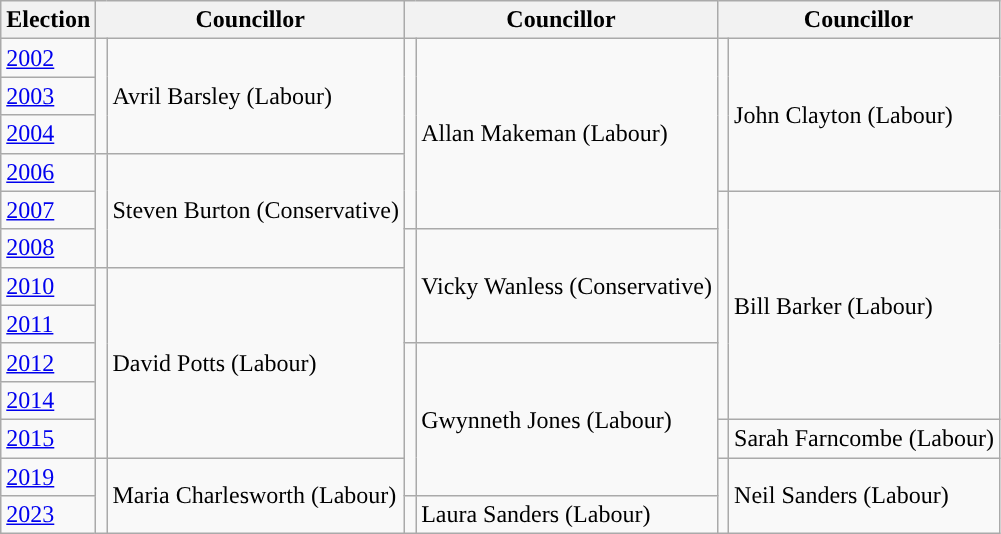<table class="wikitable">
<tr>
<th>Election</th>
<th colspan="2">Councillor</th>
<th colspan="2">Councillor</th>
<th colspan="2">Councillor</th>
</tr>
<tr>
<td><a href='#'>2002</a></td>
<td rowspan="3" style="background-color: "></td>
<td rowspan="3">Avril Barsley (Labour)</td>
<td rowspan="5" style="background-color: "></td>
<td rowspan="5">Allan Makeman (Labour)</td>
<td rowspan="4" style="background-color: "></td>
<td rowspan="4">John Clayton (Labour)</td>
</tr>
<tr>
<td><a href='#'>2003</a></td>
</tr>
<tr>
<td><a href='#'>2004</a></td>
</tr>
<tr>
<td><a href='#'>2006</a></td>
<td rowspan="3" style="background-color: "></td>
<td rowspan="3">Steven Burton (Conservative)</td>
</tr>
<tr>
<td><a href='#'>2007</a></td>
<td rowspan="6" style="background-color: "></td>
<td rowspan="6">Bill Barker (Labour)</td>
</tr>
<tr>
<td><a href='#'>2008</a></td>
<td rowspan="3" style="background-color: "></td>
<td rowspan="3">Vicky Wanless (Conservative)</td>
</tr>
<tr>
<td><a href='#'>2010</a></td>
<td rowspan="5" style="background-color: "></td>
<td rowspan="5">David Potts (Labour)</td>
</tr>
<tr>
<td><a href='#'>2011</a></td>
</tr>
<tr>
<td><a href='#'>2012</a></td>
<td rowspan="4" style="background-color: "></td>
<td rowspan="4">Gwynneth Jones (Labour)</td>
</tr>
<tr>
<td><a href='#'>2014</a></td>
</tr>
<tr>
<td><a href='#'>2015</a></td>
<td style="background-color: "></td>
<td>Sarah Farncombe (Labour)</td>
</tr>
<tr>
<td><a href='#'>2019</a></td>
<td rowspan="2" style="background-color: "></td>
<td rowspan="2">Maria Charlesworth (Labour)</td>
<td rowspan="2" style="background-color: "></td>
<td rowspan="2">Neil Sanders (Labour)</td>
</tr>
<tr>
<td><a href='#'>2023</a></td>
<td style="background-color: "></td>
<td>Laura Sanders (Labour)</td>
</tr>
</table>
